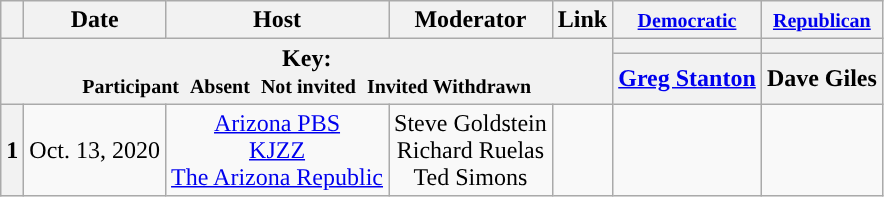<table class="wikitable" style="text-align:center;">
<tr>
<th scope="col"></th>
<th scope="col">Date</th>
<th scope="col">Host</th>
<th scope="col">Moderator</th>
<th scope="col">Link</th>
<th scope="col"><small><a href='#'>Democratic</a></small></th>
<th scope="col"><small><a href='#'>Republican</a></small></th>
</tr>
<tr>
<th colspan="5" rowspan="2">Key:<br> <small>Participant </small>  <small>Absent </small>  <small>Not invited </small>  <small>Invited  Withdrawn</small></th>
<th scope="col" style="background:"></th>
<th scope="col" style="background:"></th>
</tr>
<tr>
<th scope="col"><a href='#'>Greg Stanton</a></th>
<th scope="col">Dave Giles</th>
</tr>
<tr>
<th>1</th>
<td style="white-space:nowrap;">Oct. 13, 2020</td>
<td style="white-space:nowrap;"><a href='#'>Arizona PBS</a><br><a href='#'>KJZZ</a><br><a href='#'>The Arizona Republic</a></td>
<td style="white-space:nowrap;">Steve Goldstein<br>Richard Ruelas<br>Ted Simons</td>
<td style="white-space:nowrap;"></td>
<td></td>
<td></td>
</tr>
</table>
